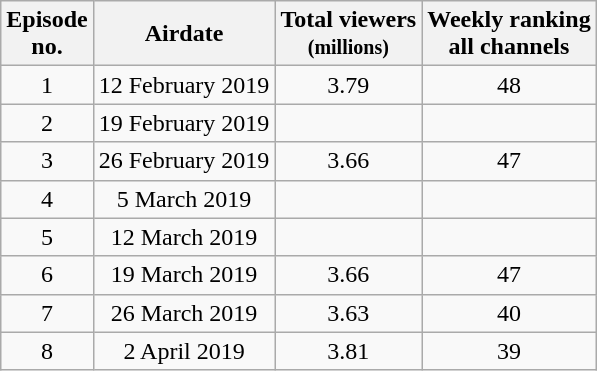<table class="wikitable" style="text-align:center;">
<tr>
<th>Episode<br>no.</th>
<th>Airdate</th>
<th>Total viewers<br><small>(millions)</small></th>
<th>Weekly ranking<br>all channels</th>
</tr>
<tr>
<td>1</td>
<td>12 February 2019</td>
<td>3.79</td>
<td>48</td>
</tr>
<tr>
<td>2</td>
<td>19 February 2019</td>
<td></td>
<td></td>
</tr>
<tr>
<td>3</td>
<td>26 February 2019</td>
<td>3.66</td>
<td>47</td>
</tr>
<tr>
<td>4</td>
<td>5 March 2019</td>
<td></td>
<td></td>
</tr>
<tr>
<td>5</td>
<td>12 March 2019</td>
<td></td>
<td></td>
</tr>
<tr>
<td>6</td>
<td>19 March 2019</td>
<td>3.66</td>
<td>47</td>
</tr>
<tr>
<td>7</td>
<td>26 March 2019</td>
<td>3.63</td>
<td>40</td>
</tr>
<tr>
<td>8</td>
<td>2 April 2019</td>
<td>3.81</td>
<td>39</td>
</tr>
</table>
